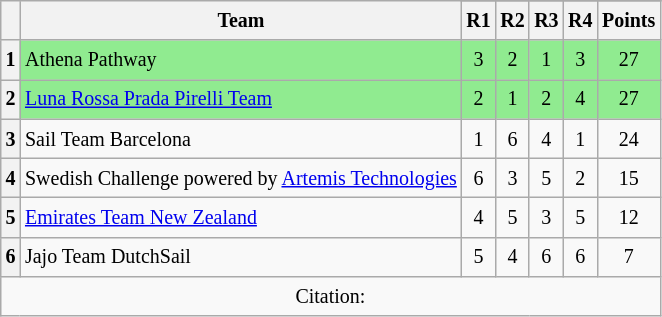<table class="wikitable" style="font-size:10pt;line-height:1.5;text-align: center;">
<tr>
<th rowspan="2"></th>
<th rowspan="2">Team</th>
</tr>
<tr>
<th>R1</th>
<th>R2</th>
<th>R3</th>
<th>R4</th>
<th>Points</th>
</tr>
<tr>
<th>1</th>
<td align="left" bgcolor="#90EB90"> Athena Pathway</td>
<td bgcolor="#90EB90">3</td>
<td bgcolor="#90EB90">2</td>
<td bgcolor="#90EB90">1</td>
<td bgcolor="#90EB90">3</td>
<td bgcolor="#90EB90">27</td>
</tr>
<tr>
<th>2</th>
<td align="left" bgcolor="#90EB90"> <a href='#'>Luna Rossa Prada Pirelli Team</a></td>
<td bgcolor="#90EB90">2</td>
<td bgcolor="#90EB90">1</td>
<td bgcolor="#90EB90">2</td>
<td bgcolor="#90EB90">4</td>
<td bgcolor="#90EB90">27</td>
</tr>
<tr>
<th>3</th>
<td align="left"> Sail Team Barcelona</td>
<td>1</td>
<td>6</td>
<td>4</td>
<td>1</td>
<td>24</td>
</tr>
<tr>
<th>4</th>
<td align="left"> Swedish Challenge powered by <a href='#'>Artemis Technologies</a></td>
<td>6</td>
<td>3</td>
<td>5</td>
<td>2</td>
<td>15</td>
</tr>
<tr>
<th>5</th>
<td align="left"> <a href='#'>Emirates Team New Zealand</a></td>
<td>4</td>
<td>5</td>
<td>3</td>
<td>5</td>
<td>12</td>
</tr>
<tr>
<th>6</th>
<td align="left"> Jajo Team DutchSail</td>
<td>5</td>
<td>4</td>
<td>6</td>
<td>6</td>
<td>7</td>
</tr>
<tr>
<td colspan="12" align=center>Citation:</td>
</tr>
</table>
